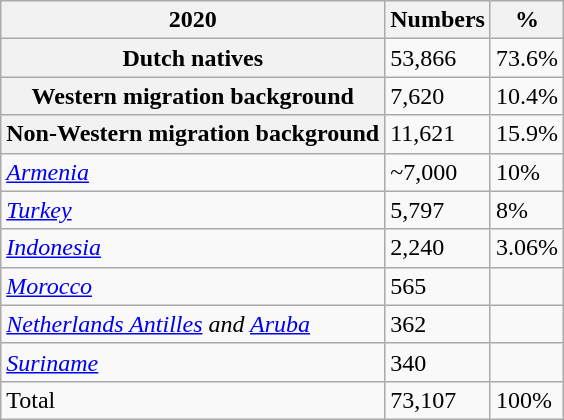<table class="wikitable">
<tr>
<th>2020</th>
<th>Numbers</th>
<th>%</th>
</tr>
<tr>
<th>Dutch natives</th>
<td>53,866</td>
<td>73.6%</td>
</tr>
<tr>
<th>Western migration background</th>
<td>7,620</td>
<td>10.4%</td>
</tr>
<tr>
<th>Non-Western migration background</th>
<td>11,621</td>
<td>15.9%</td>
</tr>
<tr>
<td><em><a href='#'>Armenia</a></em> </td>
<td>~7,000</td>
<td>10%</td>
</tr>
<tr>
<td><em><a href='#'>Turkey</a></em></td>
<td>5,797</td>
<td>8%</td>
</tr>
<tr>
<td><em><a href='#'>Indonesia</a></em></td>
<td>2,240</td>
<td>3.06%</td>
</tr>
<tr>
<td><em><a href='#'>Morocco</a></em></td>
<td>565</td>
<td></td>
</tr>
<tr>
<td><em><a href='#'>Netherlands Antilles</a> and <a href='#'>Aruba</a></em></td>
<td>362</td>
<td></td>
</tr>
<tr>
<td><em><a href='#'>Suriname</a></em></td>
<td>340</td>
<td></td>
</tr>
<tr>
<td>Total</td>
<td>73,107</td>
<td>100%</td>
</tr>
</table>
